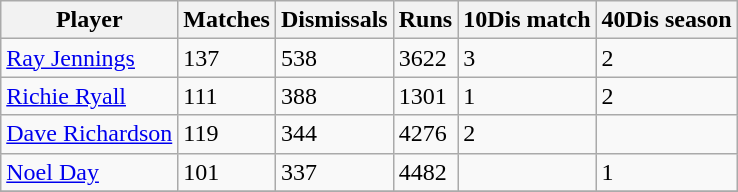<table class="wikitable">
<tr>
<th>Player</th>
<th>Matches</th>
<th>Dismissals</th>
<th>Runs</th>
<th>10Dis match</th>
<th>40Dis season</th>
</tr>
<tr>
<td><a href='#'>Ray Jennings</a></td>
<td>137</td>
<td>538</td>
<td>3622</td>
<td>3</td>
<td>2</td>
</tr>
<tr>
<td><a href='#'>Richie Ryall</a></td>
<td>111</td>
<td>388</td>
<td>1301</td>
<td>1</td>
<td>2</td>
</tr>
<tr>
<td><a href='#'>Dave Richardson</a></td>
<td>119</td>
<td>344</td>
<td>4276</td>
<td>2</td>
<td></td>
</tr>
<tr>
<td><a href='#'>Noel Day</a></td>
<td>101</td>
<td>337</td>
<td>4482</td>
<td></td>
<td>1</td>
</tr>
<tr>
</tr>
</table>
